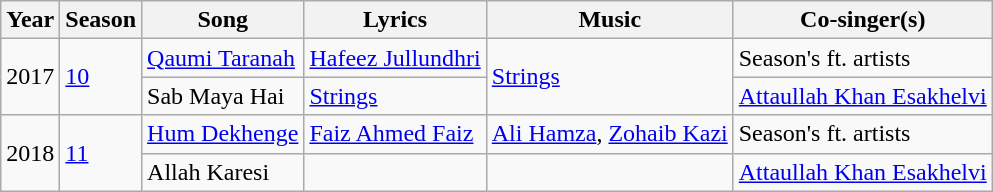<table class="wikitable">
<tr>
<th>Year</th>
<th>Season</th>
<th>Song</th>
<th>Lyrics</th>
<th>Music</th>
<th>Co-singer(s)</th>
</tr>
<tr>
<td rowspan="2">2017</td>
<td rowspan="2"><a href='#'>10</a></td>
<td><a href='#'>Qaumi Taranah</a></td>
<td><a href='#'>Hafeez Jullundhri</a></td>
<td rowspan="2"><a href='#'>Strings</a></td>
<td>Season's ft. artists</td>
</tr>
<tr>
<td>Sab Maya Hai</td>
<td><a href='#'>Strings</a></td>
<td><a href='#'>Attaullah Khan Esakhelvi</a></td>
</tr>
<tr>
<td rowspan="2">2018</td>
<td rowspan="2"><a href='#'>11</a></td>
<td><a href='#'>Hum Dekhenge</a></td>
<td><a href='#'>Faiz Ahmed Faiz</a></td>
<td><a href='#'>Ali Hamza</a>, <a href='#'>Zohaib Kazi</a></td>
<td>Season's ft. artists</td>
</tr>
<tr>
<td>Allah Karesi</td>
<td></td>
<td></td>
<td><a href='#'>Attaullah Khan Esakhelvi</a></td>
</tr>
</table>
